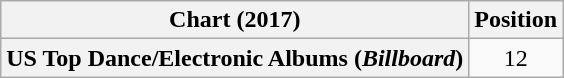<table class="wikitable plainrowheaders" style="text-align:center">
<tr>
<th scope="col">Chart (2017)</th>
<th scope="col">Position</th>
</tr>
<tr>
<th scope="row">US Top Dance/Electronic Albums (<em>Billboard</em>)</th>
<td>12</td>
</tr>
</table>
